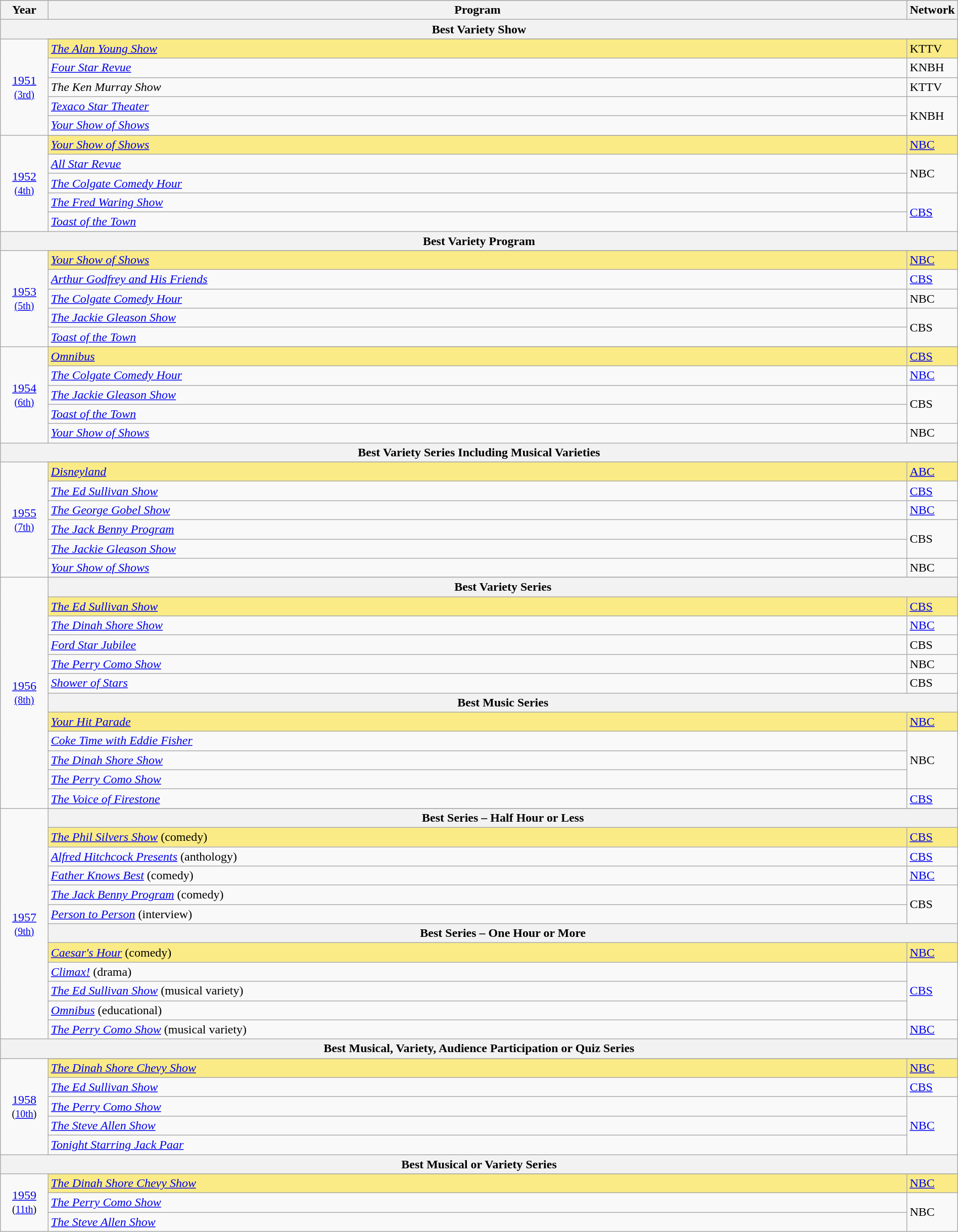<table class="wikitable" style="width:100%">
<tr bgcolor="#bebebe">
<th width="5%">Year</th>
<th width="90%">Program</th>
<th width="5%">Network</th>
</tr>
<tr>
<th colspan="3">Best Variety Show</th>
</tr>
<tr>
<td rowspan="6" style="text-align:center"><a href='#'>1951</a><br><small><a href='#'>(3rd)</a></small></td>
</tr>
<tr style="background:#FAEB86">
<td><em><a href='#'>The Alan Young Show</a></em></td>
<td>KTTV</td>
</tr>
<tr>
<td><em><a href='#'>Four Star Revue</a></em></td>
<td>KNBH</td>
</tr>
<tr>
<td><em>The Ken Murray Show</em></td>
<td>KTTV</td>
</tr>
<tr>
<td><em><a href='#'>Texaco Star Theater</a></em></td>
<td rowspan="2">KNBH</td>
</tr>
<tr>
<td><em><a href='#'>Your Show of Shows</a></em></td>
</tr>
<tr>
<td rowspan="6" style="text-align:center"><a href='#'>1952</a><br><small><a href='#'>(4th)</a></small></td>
</tr>
<tr style="background:#FAEB86">
<td><em><a href='#'>Your Show of Shows</a></em></td>
<td><a href='#'>NBC</a></td>
</tr>
<tr>
<td><em><a href='#'>All Star Revue</a></em></td>
<td rowspan="2">NBC</td>
</tr>
<tr>
<td><em><a href='#'>The Colgate Comedy Hour</a></em></td>
</tr>
<tr>
<td><em><a href='#'>The Fred Waring Show</a></em></td>
<td rowspan="2"><a href='#'>CBS</a></td>
</tr>
<tr>
<td><em><a href='#'>Toast of the Town</a></em></td>
</tr>
<tr>
<th colspan="3">Best Variety Program</th>
</tr>
<tr>
<td rowspan="6" style="text-align:center"><a href='#'>1953</a><br><small><a href='#'>(5th)</a></small></td>
</tr>
<tr style="background:#FAEB86">
<td><em><a href='#'>Your Show of Shows</a></em></td>
<td><a href='#'>NBC</a></td>
</tr>
<tr>
<td><em><a href='#'>Arthur Godfrey and His Friends</a></em></td>
<td><a href='#'>CBS</a></td>
</tr>
<tr>
<td><em><a href='#'>The Colgate Comedy Hour</a></em></td>
<td>NBC</td>
</tr>
<tr>
<td><em><a href='#'>The Jackie Gleason Show</a></em></td>
<td rowspan="2">CBS</td>
</tr>
<tr>
<td><em><a href='#'>Toast of the Town</a></em></td>
</tr>
<tr>
<td rowspan="6" style="text-align:center"><a href='#'>1954</a><br><small><a href='#'>(6th)</a></small></td>
</tr>
<tr style="background:#FAEB86">
<td><em><a href='#'>Omnibus</a></em></td>
<td><a href='#'>CBS</a></td>
</tr>
<tr>
<td><em><a href='#'>The Colgate Comedy Hour</a></em></td>
<td><a href='#'>NBC</a></td>
</tr>
<tr>
<td><em><a href='#'>The Jackie Gleason Show</a></em></td>
<td rowspan="2">CBS</td>
</tr>
<tr>
<td><em><a href='#'>Toast of the Town</a></em></td>
</tr>
<tr>
<td><em><a href='#'>Your Show of Shows</a></em></td>
<td>NBC</td>
</tr>
<tr>
<th colspan="3">Best Variety Series Including Musical Varieties</th>
</tr>
<tr>
<td rowspan="7" style="text-align:center"><a href='#'>1955</a><br><small><a href='#'>(7th)</a></small></td>
</tr>
<tr style="background:#FAEB86">
<td><em><a href='#'>Disneyland</a></em></td>
<td><a href='#'>ABC</a></td>
</tr>
<tr>
<td><em><a href='#'>The Ed Sullivan Show</a></em></td>
<td><a href='#'>CBS</a></td>
</tr>
<tr>
<td><em><a href='#'>The George Gobel Show</a></em></td>
<td><a href='#'>NBC</a></td>
</tr>
<tr>
<td><em><a href='#'>The Jack Benny Program</a></em></td>
<td rowspan="2">CBS</td>
</tr>
<tr>
<td><em><a href='#'>The Jackie Gleason Show</a></em></td>
</tr>
<tr>
<td><em><a href='#'>Your Show of Shows</a></em></td>
<td>NBC</td>
</tr>
<tr>
<td rowspan="13" style="text-align:center"><a href='#'>1956</a><br><small><a href='#'>(8th)</a></small><br></td>
</tr>
<tr>
<th colspan="3">Best Variety Series</th>
</tr>
<tr style="background:#FAEB86">
<td><em><a href='#'>The Ed Sullivan Show</a></em></td>
<td><a href='#'>CBS</a></td>
</tr>
<tr>
<td><em><a href='#'>The Dinah Shore Show</a></em></td>
<td><a href='#'>NBC</a></td>
</tr>
<tr>
<td><em><a href='#'>Ford Star Jubilee</a></em></td>
<td>CBS</td>
</tr>
<tr>
<td><em><a href='#'>The Perry Como Show</a></em></td>
<td>NBC</td>
</tr>
<tr>
<td><em><a href='#'>Shower of Stars</a></em></td>
<td>CBS</td>
</tr>
<tr>
<th colspan="3">Best Music Series</th>
</tr>
<tr style="background:#FAEB86">
<td><em><a href='#'>Your Hit Parade</a></em></td>
<td><a href='#'>NBC</a></td>
</tr>
<tr>
<td><em><a href='#'>Coke Time with Eddie Fisher</a></em></td>
<td rowspan="3">NBC</td>
</tr>
<tr>
<td><em><a href='#'>The Dinah Shore Show</a></em></td>
</tr>
<tr>
<td><em><a href='#'>The Perry Como Show</a></em></td>
</tr>
<tr>
<td><em><a href='#'>The Voice of Firestone</a></em></td>
<td><a href='#'>CBS</a></td>
</tr>
<tr>
<td rowspan="13" style="text-align:center"><a href='#'>1957</a><br><small><a href='#'>(9th)</a></small><br></td>
</tr>
<tr>
<th colspan="3">Best Series – Half Hour or Less</th>
</tr>
<tr style="background:#FAEB86;">
<td><em><a href='#'>The Phil Silvers Show</a></em> (comedy)</td>
<td style="background:#FAEB86;"><a href='#'>CBS</a></td>
</tr>
<tr>
<td><em><a href='#'>Alfred Hitchcock Presents</a></em> (anthology)</td>
<td><a href='#'>CBS</a></td>
</tr>
<tr>
<td><em><a href='#'>Father Knows Best</a></em> (comedy)</td>
<td><a href='#'>NBC</a></td>
</tr>
<tr>
<td><em><a href='#'>The Jack Benny Program</a></em> (comedy)</td>
<td rowspan=2>CBS</td>
</tr>
<tr>
<td><em><a href='#'>Person to Person</a></em> (interview)</td>
</tr>
<tr>
<th colspan="3">Best Series – One Hour or More</th>
</tr>
<tr style="background:#FAEB86;">
<td><em><a href='#'>Caesar's Hour</a></em> (comedy)</td>
<td style="background:#FAEB86;"><a href='#'>NBC</a></td>
</tr>
<tr>
<td><em><a href='#'>Climax!</a></em> (drama)</td>
<td rowspan="3"><a href='#'>CBS</a></td>
</tr>
<tr>
<td><em><a href='#'>The Ed Sullivan Show</a></em> (musical variety)</td>
</tr>
<tr>
<td><em><a href='#'>Omnibus</a></em> (educational)</td>
</tr>
<tr>
<td><em><a href='#'>The Perry Como Show</a></em> (musical variety)</td>
<td><a href='#'>NBC</a></td>
</tr>
<tr>
<th colspan="3">Best Musical, Variety, Audience Participation or Quiz Series</th>
</tr>
<tr>
<td rowspan="6" style="text-align:center"><a href='#'>1958</a><br><small>(<a href='#'>10th</a>)</small></td>
</tr>
<tr style="background:#FAEB86;">
<td><em><a href='#'>The Dinah Shore Chevy Show</a></em></td>
<td><a href='#'>NBC</a></td>
</tr>
<tr>
<td><em><a href='#'>The Ed Sullivan Show</a></em></td>
<td><a href='#'>CBS</a></td>
</tr>
<tr>
<td><em><a href='#'>The Perry Como Show</a></em></td>
<td rowspan="3"><a href='#'>NBC</a></td>
</tr>
<tr>
<td><em><a href='#'>The Steve Allen Show</a></em></td>
</tr>
<tr>
<td><em><a href='#'>Tonight Starring Jack Paar</a></em></td>
</tr>
<tr>
<th colspan="3">Best Musical or Variety Series</th>
</tr>
<tr>
<td rowspan="4" style="text-align:center"><a href='#'>1959</a><br><small>(<a href='#'>11th</a>)</small></td>
</tr>
<tr style="background:#FAEB86;">
<td><em><a href='#'>The Dinah Shore Chevy Show</a></em></td>
<td><a href='#'>NBC</a></td>
</tr>
<tr>
<td><em><a href='#'>The Perry Como Show</a></em></td>
<td rowspan="2">NBC</td>
</tr>
<tr>
<td><em><a href='#'>The Steve Allen Show</a></em></td>
</tr>
</table>
